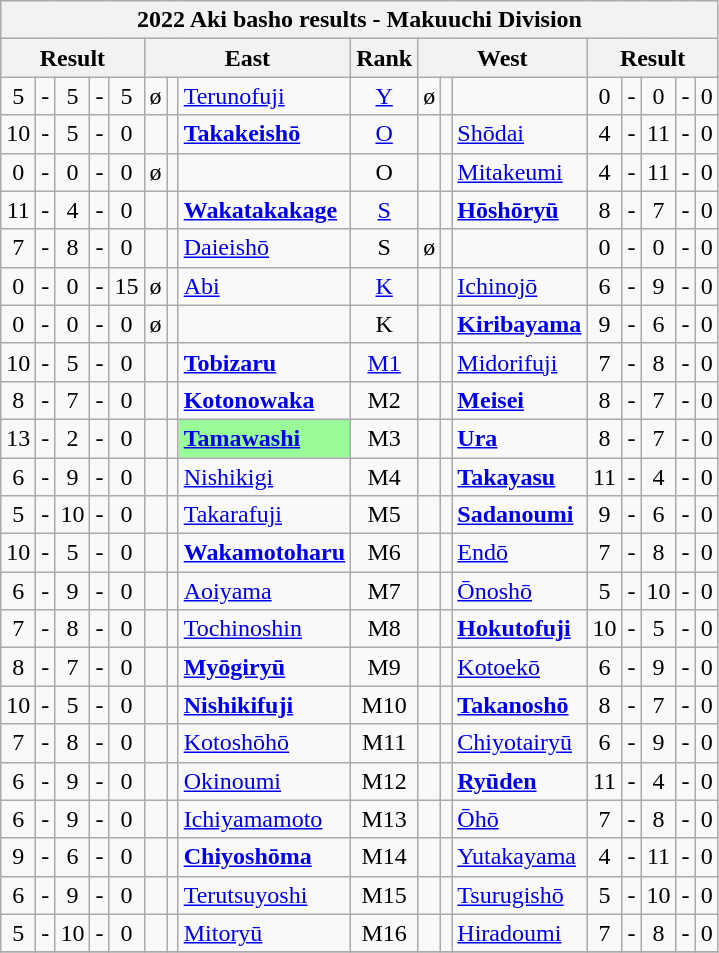<table class="wikitable" style="text-align:center">
<tr>
<th colspan="17">2022 Aki basho results - Makuuchi Division</th>
</tr>
<tr>
<th colspan="5">Result</th>
<th colspan="3">East</th>
<th>Rank</th>
<th colspan="3">West</th>
<th colspan="5">Result</th>
</tr>
<tr>
<td>5</td>
<td>-</td>
<td>5</td>
<td>-</td>
<td>5</td>
<td>ø</td>
<td></td>
<td style="text-align:left;"><a href='#'>Terunofuji</a></td>
<td><a href='#'>Y</a></td>
<td>ø</td>
<td></td>
<td></td>
<td>0</td>
<td>-</td>
<td>0</td>
<td>-</td>
<td>0</td>
</tr>
<tr>
<td>10</td>
<td>-</td>
<td>5</td>
<td>-</td>
<td>0</td>
<td></td>
<td></td>
<td style="text-align:left;"><strong><a href='#'>Takakeishō</a></strong></td>
<td><a href='#'>O</a></td>
<td></td>
<td></td>
<td style="text-align:left"><a href='#'>Shōdai</a></td>
<td>4</td>
<td>-</td>
<td>11</td>
<td>-</td>
<td>0</td>
</tr>
<tr>
<td>0</td>
<td>-</td>
<td>0</td>
<td>-</td>
<td>0</td>
<td>ø</td>
<td></td>
<td></td>
<td>O</td>
<td></td>
<td></td>
<td style="text-align:left;"><a href='#'>Mitakeumi</a></td>
<td>4</td>
<td>-</td>
<td>11</td>
<td>-</td>
<td>0</td>
</tr>
<tr>
<td>11</td>
<td>-</td>
<td>4</td>
<td>-</td>
<td>0</td>
<td></td>
<td></td>
<td style="text-align:left;"><strong><a href='#'>Wakatakakage</a></strong></td>
<td><a href='#'>S</a></td>
<td></td>
<td></td>
<td style="text-align:left;"><strong><a href='#'>Hōshōryū</a></strong></td>
<td>8</td>
<td>-</td>
<td>7</td>
<td>-</td>
<td>0</td>
</tr>
<tr>
<td>7</td>
<td>-</td>
<td>8</td>
<td>-</td>
<td>0</td>
<td></td>
<td></td>
<td style="text-align:left;"><a href='#'>Daieishō</a></td>
<td>S</td>
<td>ø</td>
<td></td>
<td></td>
<td>0</td>
<td>-</td>
<td>0</td>
<td>-</td>
<td>0</td>
</tr>
<tr>
<td>0</td>
<td>-</td>
<td>0</td>
<td>-</td>
<td>15</td>
<td>ø</td>
<td></td>
<td style="text-align:left;"><a href='#'>Abi</a></td>
<td><a href='#'>K</a></td>
<td></td>
<td></td>
<td style="text-align:left;"><a href='#'>Ichinojō</a></td>
<td>6</td>
<td>-</td>
<td>9</td>
<td>-</td>
<td>0</td>
</tr>
<tr>
<td>0</td>
<td>-</td>
<td>0</td>
<td>-</td>
<td>0</td>
<td>ø</td>
<td></td>
<td></td>
<td>K</td>
<td></td>
<td></td>
<td style="text-align:left;"><strong><a href='#'>Kiribayama</a></strong></td>
<td>9</td>
<td>-</td>
<td>6</td>
<td>-</td>
<td>0</td>
</tr>
<tr>
<td>10</td>
<td>-</td>
<td>5</td>
<td>-</td>
<td>0</td>
<td></td>
<td></td>
<td style="text-align:left;"><strong><a href='#'>Tobizaru</a></strong></td>
<td><a href='#'>M1</a></td>
<td></td>
<td></td>
<td style="text-align:left;"><a href='#'>Midorifuji</a></td>
<td>7</td>
<td>-</td>
<td>8</td>
<td>-</td>
<td>0</td>
</tr>
<tr>
<td>8</td>
<td>-</td>
<td>7</td>
<td>-</td>
<td>0</td>
<td></td>
<td></td>
<td style="text-align:left;"><strong><a href='#'>Kotonowaka</a></strong></td>
<td>M2</td>
<td></td>
<td></td>
<td style="text-align:left;"><strong><a href='#'>Meisei</a></strong></td>
<td>8</td>
<td>-</td>
<td>7</td>
<td>-</td>
<td>0</td>
</tr>
<tr>
<td>13</td>
<td>-</td>
<td>2</td>
<td>-</td>
<td>0</td>
<td></td>
<td></td>
<td style="text-align:left; background:palegreen;"><strong><a href='#'>Tamawashi</a></strong></td>
<td>M3</td>
<td></td>
<td></td>
<td style="text-align:left;"><strong><a href='#'>Ura</a></strong></td>
<td>8</td>
<td>-</td>
<td>7</td>
<td>-</td>
<td>0</td>
</tr>
<tr>
<td>6</td>
<td>-</td>
<td>9</td>
<td>-</td>
<td>0</td>
<td></td>
<td></td>
<td style="text-align:left;"><a href='#'>Nishikigi</a></td>
<td>M4</td>
<td></td>
<td></td>
<td style="text-align:left;"><strong><a href='#'>Takayasu</a></strong></td>
<td>11</td>
<td>-</td>
<td>4</td>
<td>-</td>
<td>0</td>
</tr>
<tr>
<td>5</td>
<td>-</td>
<td>10</td>
<td>-</td>
<td>0</td>
<td></td>
<td></td>
<td style="text-align:left;"><a href='#'>Takarafuji</a></td>
<td>M5</td>
<td></td>
<td></td>
<td style="text-align:left;"><strong><a href='#'>Sadanoumi</a></strong></td>
<td>9</td>
<td>-</td>
<td>6</td>
<td>-</td>
<td>0</td>
</tr>
<tr>
<td>10</td>
<td>-</td>
<td>5</td>
<td>-</td>
<td>0</td>
<td></td>
<td></td>
<td style="text-align:left;"><strong><a href='#'>Wakamotoharu</a></strong></td>
<td>M6</td>
<td></td>
<td></td>
<td style="text-align:left;"><a href='#'>Endō</a></td>
<td>7</td>
<td>-</td>
<td>8</td>
<td>-</td>
<td>0</td>
</tr>
<tr>
<td>6</td>
<td>-</td>
<td>9</td>
<td>-</td>
<td>0</td>
<td></td>
<td></td>
<td style="text-align:left;"><a href='#'>Aoiyama</a></td>
<td>M7</td>
<td></td>
<td></td>
<td style="text-align:left;"><a href='#'>Ōnoshō</a></td>
<td>5</td>
<td>-</td>
<td>10</td>
<td>-</td>
<td>0</td>
</tr>
<tr>
<td>7</td>
<td>-</td>
<td>8</td>
<td>-</td>
<td>0</td>
<td></td>
<td></td>
<td style="text-align:left;"><a href='#'>Tochinoshin</a></td>
<td>M8</td>
<td></td>
<td></td>
<td style="text-align:left;"><strong><a href='#'>Hokutofuji</a></strong></td>
<td>10</td>
<td>-</td>
<td>5</td>
<td>-</td>
<td>0</td>
</tr>
<tr>
<td>8</td>
<td>-</td>
<td>7</td>
<td>-</td>
<td>0</td>
<td></td>
<td></td>
<td style="text-align:left;"><strong><a href='#'>Myōgiryū</a></strong></td>
<td>M9</td>
<td></td>
<td></td>
<td style="text-align:left;"><a href='#'>Kotoekō</a></td>
<td>6</td>
<td>-</td>
<td>9</td>
<td>-</td>
<td>0</td>
</tr>
<tr>
<td>10</td>
<td>-</td>
<td>5</td>
<td>-</td>
<td>0</td>
<td></td>
<td></td>
<td style="text-align:left;"><strong><a href='#'>Nishikifuji</a></strong></td>
<td>M10</td>
<td></td>
<td></td>
<td style="text-align:left;"><strong><a href='#'>Takanoshō</a></strong></td>
<td>8</td>
<td>-</td>
<td>7</td>
<td>-</td>
<td>0</td>
</tr>
<tr>
<td>7</td>
<td>-</td>
<td>8</td>
<td>-</td>
<td>0</td>
<td></td>
<td></td>
<td style="text-align:left;"><a href='#'>Kotoshōhō</a></td>
<td>M11</td>
<td></td>
<td></td>
<td style="text-align:left;"><a href='#'>Chiyotairyū</a></td>
<td>6</td>
<td>-</td>
<td>9</td>
<td>-</td>
<td>0</td>
</tr>
<tr>
<td>6</td>
<td>-</td>
<td>9</td>
<td>-</td>
<td>0</td>
<td></td>
<td></td>
<td style="text-align:left;"><a href='#'>Okinoumi</a></td>
<td>M12</td>
<td></td>
<td></td>
<td style="text-align:left;"><strong><a href='#'>Ryūden</a></strong></td>
<td>11</td>
<td>-</td>
<td>4</td>
<td>-</td>
<td>0</td>
</tr>
<tr>
<td>6</td>
<td>-</td>
<td>9</td>
<td>-</td>
<td>0</td>
<td></td>
<td></td>
<td style="text-align:left;"><a href='#'>Ichiyamamoto</a></td>
<td>M13</td>
<td></td>
<td></td>
<td style="text-align:left;"><a href='#'>Ōhō</a></td>
<td>7</td>
<td>-</td>
<td>8</td>
<td>-</td>
<td>0</td>
</tr>
<tr>
<td>9</td>
<td>-</td>
<td>6</td>
<td>-</td>
<td>0</td>
<td></td>
<td></td>
<td style="text-align:left;"><strong><a href='#'>Chiyoshōma</a></strong></td>
<td>M14</td>
<td></td>
<td></td>
<td style="text-align:left;"><a href='#'>Yutakayama</a></td>
<td>4</td>
<td>-</td>
<td>11</td>
<td>-</td>
<td>0</td>
</tr>
<tr>
<td>6</td>
<td>-</td>
<td>9</td>
<td>-</td>
<td>0</td>
<td></td>
<td></td>
<td style="text-align:left;"><a href='#'>Terutsuyoshi</a></td>
<td>M15</td>
<td></td>
<td></td>
<td style="text-align:left;"><a href='#'>Tsurugishō</a></td>
<td>5</td>
<td>-</td>
<td>10</td>
<td>-</td>
<td>0</td>
</tr>
<tr>
<td>5</td>
<td>-</td>
<td>10</td>
<td>-</td>
<td>0</td>
<td></td>
<td></td>
<td style="text-align:left;"><a href='#'>Mitoryū</a></td>
<td>M16</td>
<td></td>
<td></td>
<td style="text-align:left;"><a href='#'>Hiradoumi</a></td>
<td>7</td>
<td>-</td>
<td>8</td>
<td>-</td>
<td>0</td>
</tr>
<tr>
</tr>
</table>
